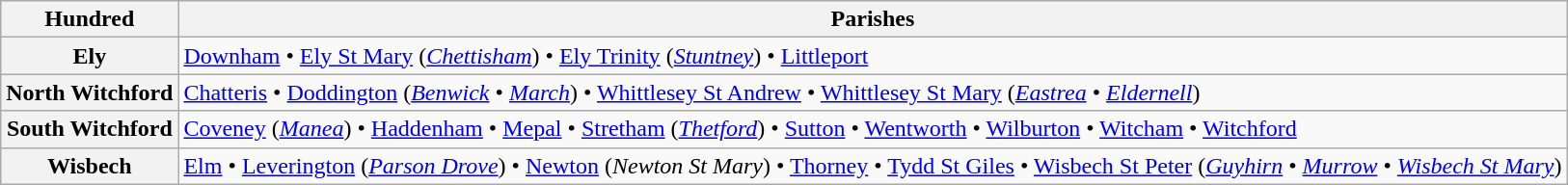<table class="wikitable sortable">
<tr>
<th>Hundred</th>
<th>Parishes</th>
</tr>
<tr>
<th>Ely</th>
<td><a href='#'>Downham</a> • <a href='#'>Ely St Mary</a> (<em><a href='#'>Chettisham</a></em>) • <a href='#'>Ely Trinity</a> (<em><a href='#'>Stuntney</a></em>) • <a href='#'>Littleport</a></td>
</tr>
<tr>
<th>North Witchford</th>
<td><a href='#'>Chatteris</a> • <a href='#'>Doddington</a> (<em><a href='#'>Benwick</a></em> • <a href='#'><em>March</em></a>) • <a href='#'>Whittlesey St Andrew</a> • <a href='#'>Whittlesey St Mary</a> (<em><a href='#'>Eastrea</a></em> • <em><a href='#'>Eldernell</a></em>)</td>
</tr>
<tr>
<th>South Witchford</th>
<td><a href='#'>Coveney</a> (<a href='#'><em>Manea</em></a>) • <a href='#'>Haddenham</a> • <a href='#'>Mepal</a> • <a href='#'>Stretham</a> (<em><a href='#'>Thetford</a></em>) • <a href='#'>Sutton</a> • <a href='#'>Wentworth</a> • <a href='#'>Wilburton</a> • <a href='#'>Witcham</a> • <a href='#'>Witchford</a></td>
</tr>
<tr>
<th>Wisbech</th>
<td><a href='#'>Elm</a> • <a href='#'>Leverington</a> (<em><a href='#'>Parson Drove</a></em>) • <a href='#'>Newton</a> (<em>Newton St Mary</em>) • <a href='#'>Thorney</a> • <a href='#'>Tydd St Giles</a> • <a href='#'>Wisbech St Peter</a> (<em><a href='#'>Guyhirn</a></em> • <em><a href='#'>Murrow</a></em> • <em><a href='#'>Wisbech St Mary</a></em>)</td>
</tr>
</table>
